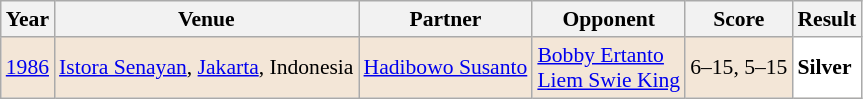<table class="sortable wikitable" style="font-size: 90%">
<tr>
<th>Year</th>
<th>Venue</th>
<th>Partner</th>
<th>Opponent</th>
<th>Score</th>
<th>Result</th>
</tr>
<tr style="background:#F3E6D7">
<td align="center"><a href='#'>1986</a></td>
<td align="left"><a href='#'>Istora Senayan</a>, <a href='#'>Jakarta</a>, Indonesia</td>
<td align="left"> <a href='#'>Hadibowo Susanto</a></td>
<td align="left"> <a href='#'>Bobby Ertanto</a><br> <a href='#'>Liem Swie King</a></td>
<td align="left">6–15, 5–15</td>
<td style="text-align:left; background:white"> <strong>Silver</strong></td>
</tr>
</table>
